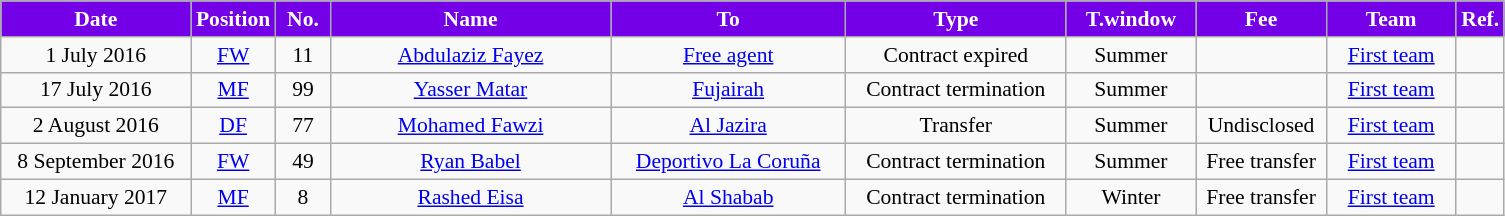<table class="wikitable" style="text-align:center; font-size:90%; ">
<tr>
<th style="background:#7300E6; color:#FFFFFF; width:120px;">Date</th>
<th style="background:#7300E6; color:#FFFFFF; width:30px;">Position</th>
<th style="background:#7300E6; color:#FFFFFF; width:30px;">No.</th>
<th style="background:#7300E6; color:#FFFFFF; width:180px;">Name</th>
<th style="background:#7300E6; color:#FFFFFF; width:150px;">To</th>
<th style="background:#7300E6; color:#FFFFFF; width:140px;">Type</th>
<th style="background:#7300E6; color:#FFFFFF; width:80px;">T.window</th>
<th style="background:#7300E6; color:#FFFFFF; width:80px;">Fee</th>
<th style="background:#7300E6; color:#FFFFFF; width:80px;">Team</th>
<th style="background:#7300E6; color:#FFFFFF; width:25px;">Ref.</th>
</tr>
<tr>
<td>1 July 2016</td>
<td><a href='#'>FW</a></td>
<td>11</td>
<td> <a href='#'>Abdulaziz Fayez</a></td>
<td><a href='#'>Free agent</a></td>
<td>Contract expired</td>
<td>Summer</td>
<td></td>
<td><a href='#'>First team</a></td>
<td></td>
</tr>
<tr>
<td>17 July 2016</td>
<td><a href='#'>MF</a></td>
<td>99</td>
<td> <a href='#'>Yasser Matar</a></td>
<td> <a href='#'>Fujairah</a></td>
<td>Contract termination</td>
<td>Summer</td>
<td></td>
<td><a href='#'>First team</a></td>
<td></td>
</tr>
<tr>
<td>2 August 2016</td>
<td><a href='#'>DF</a></td>
<td>77</td>
<td> <a href='#'>Mohamed Fawzi</a></td>
<td> <a href='#'>Al Jazira</a></td>
<td>Transfer</td>
<td>Summer</td>
<td>Undisclosed</td>
<td><a href='#'>First team</a></td>
<td></td>
</tr>
<tr>
<td>8 September 2016</td>
<td><a href='#'>FW</a></td>
<td>49</td>
<td> <a href='#'>Ryan Babel</a></td>
<td> <a href='#'>Deportivo La Coruña</a></td>
<td>Contract termination</td>
<td>Summer</td>
<td>Free transfer</td>
<td><a href='#'>First team</a></td>
<td></td>
</tr>
<tr>
<td>12 January 2017</td>
<td><a href='#'>MF</a></td>
<td>8</td>
<td> <a href='#'>Rashed Eisa</a></td>
<td> <a href='#'>Al Shabab</a></td>
<td>Contract termination</td>
<td>Winter</td>
<td>Free transfer</td>
<td><a href='#'>First team</a></td>
<td></td>
</tr>
</table>
